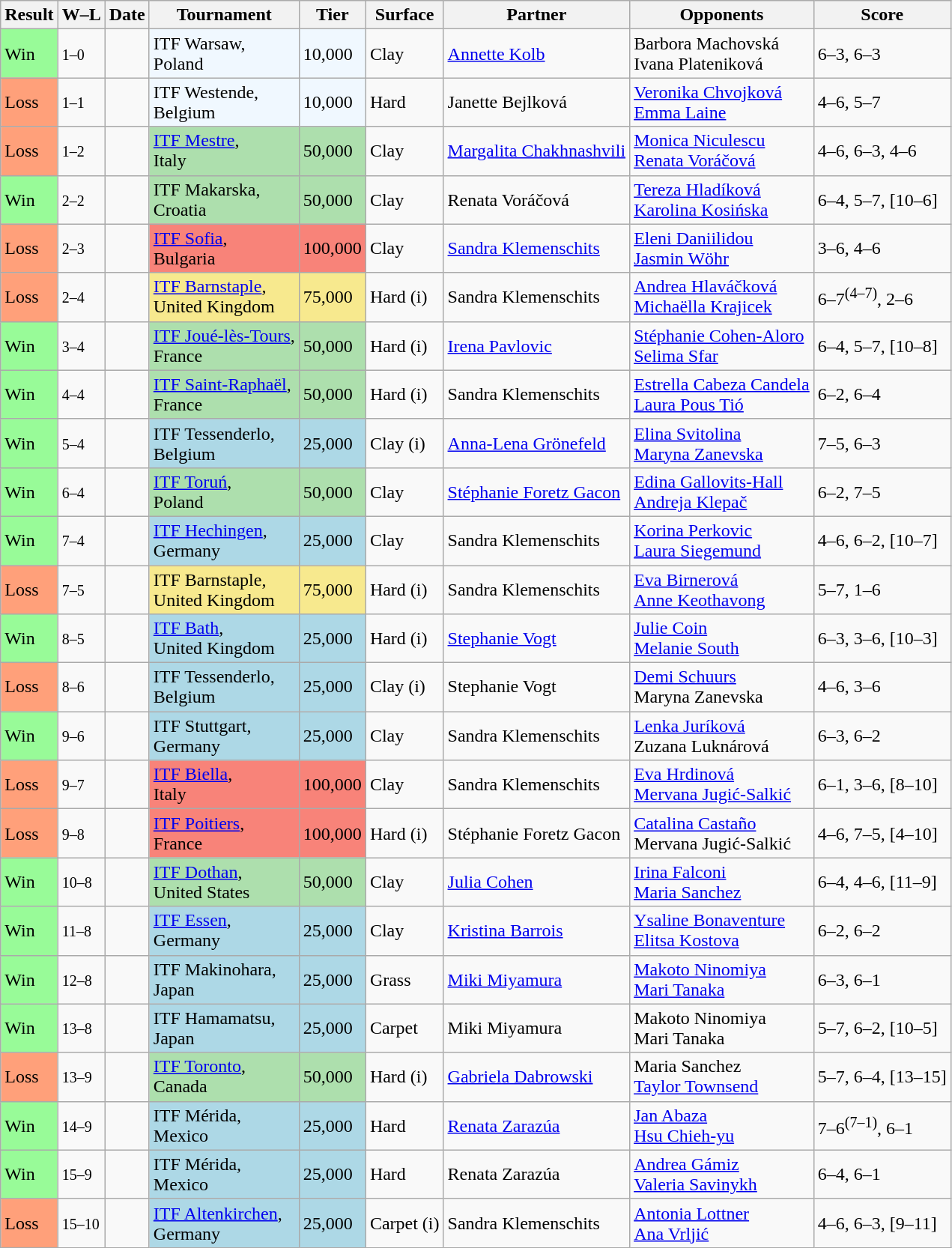<table class="sortable wikitable nowrap">
<tr>
<th>Result</th>
<th class="unsortable">W–L</th>
<th>Date</th>
<th>Tournament</th>
<th>Tier</th>
<th>Surface</th>
<th>Partner</th>
<th>Opponents</th>
<th class="unsortable">Score</th>
</tr>
<tr>
<td style="background:#98fb98;">Win</td>
<td><small>1–0</small></td>
<td></td>
<td style="background:#f0f8ff;">ITF Warsaw, <br> Poland</td>
<td style="background:#f0f8ff;">10,000</td>
<td>Clay</td>
<td> <a href='#'>Annette Kolb</a></td>
<td> Barbora Machovská <br>  Ivana Plateniková</td>
<td>6–3, 6–3</td>
</tr>
<tr>
<td style="background:#ffa07a;">Loss</td>
<td><small>1–1</small></td>
<td></td>
<td style="background:#f0f8ff;">ITF Westende, <br> Belgium</td>
<td style="background:#f0f8ff;">10,000</td>
<td>Hard</td>
<td> Janette Bejlková</td>
<td> <a href='#'>Veronika Chvojková</a> <br>  <a href='#'>Emma Laine</a></td>
<td>4–6, 5–7</td>
</tr>
<tr>
<td style="background:#ffa07a;">Loss</td>
<td><small>1–2</small></td>
<td></td>
<td style="background:#addfad;"><a href='#'>ITF Mestre</a>, <br> Italy</td>
<td style="background:#addfad;">50,000</td>
<td>Clay</td>
<td> <a href='#'>Margalita Chakhnashvili</a></td>
<td> <a href='#'>Monica Niculescu</a> <br>  <a href='#'>Renata Voráčová</a></td>
<td>4–6, 6–3, 4–6</td>
</tr>
<tr>
<td style="background:#98fb98;">Win</td>
<td><small>2–2</small></td>
<td></td>
<td style="background:#addfad;">ITF Makarska, <br> Croatia</td>
<td style="background:#addfad;">50,000</td>
<td>Clay</td>
<td> Renata Voráčová</td>
<td> <a href='#'>Tereza Hladíková</a> <br>  <a href='#'>Karolina Kosińska</a></td>
<td>6–4, 5–7, [10–6]</td>
</tr>
<tr>
<td style="background:#ffa07a;">Loss</td>
<td><small>2–3</small></td>
<td></td>
<td style="background:#f88379;"><a href='#'>ITF Sofia</a>, <br> Bulgaria</td>
<td style="background:#f88379;">100,000</td>
<td>Clay</td>
<td> <a href='#'>Sandra Klemenschits</a></td>
<td> <a href='#'>Eleni Daniilidou</a> <br>  <a href='#'>Jasmin Wöhr</a></td>
<td>3–6, 4–6</td>
</tr>
<tr>
<td style="background:#ffa07a;">Loss</td>
<td><small>2–4</small></td>
<td></td>
<td style="background:#f7e98e;"><a href='#'>ITF Barnstaple</a>, <br> United Kingdom</td>
<td style="background:#f7e98e;">75,000</td>
<td>Hard (i)</td>
<td> Sandra Klemenschits</td>
<td> <a href='#'>Andrea Hlaváčková</a> <br>  <a href='#'>Michaëlla Krajicek</a></td>
<td>6–7<sup>(4–7)</sup>, 2–6</td>
</tr>
<tr>
<td style="background:#98fb98;">Win</td>
<td><small>3–4</small></td>
<td></td>
<td style="background:#addfad;"><a href='#'>ITF Joué-lès-Tours</a>, <br> France</td>
<td style="background:#addfad;">50,000</td>
<td>Hard (i)</td>
<td> <a href='#'>Irena Pavlovic</a></td>
<td> <a href='#'>Stéphanie Cohen-Aloro</a> <br>  <a href='#'>Selima Sfar</a></td>
<td>6–4, 5–7, [10–8]</td>
</tr>
<tr>
<td style="background:#98fb98;">Win</td>
<td><small>4–4</small></td>
<td></td>
<td style="background:#addfad;"><a href='#'>ITF Saint-Raphaël</a>, <br> France</td>
<td style="background:#addfad;">50,000</td>
<td>Hard (i)</td>
<td> Sandra Klemenschits</td>
<td> <a href='#'>Estrella Cabeza Candela</a> <br>  <a href='#'>Laura Pous Tió</a></td>
<td>6–2, 6–4</td>
</tr>
<tr>
<td style="background:#98fb98;">Win</td>
<td><small>5–4</small></td>
<td></td>
<td style="background:lightblue;">ITF Tessenderlo, <br> Belgium</td>
<td style="background:lightblue;">25,000</td>
<td>Clay (i)</td>
<td> <a href='#'>Anna-Lena Grönefeld</a></td>
<td> <a href='#'>Elina Svitolina</a> <br>  <a href='#'>Maryna Zanevska</a></td>
<td>7–5, 6–3</td>
</tr>
<tr>
<td style="background:#98fb98;">Win</td>
<td><small>6–4</small></td>
<td><a href='#'></a></td>
<td style="background:#addfad;"><a href='#'>ITF Toruń</a>, <br> Poland</td>
<td style="background:#addfad;">50,000</td>
<td>Clay</td>
<td> <a href='#'>Stéphanie Foretz Gacon</a></td>
<td> <a href='#'>Edina Gallovits-Hall</a> <br>  <a href='#'>Andreja Klepač</a></td>
<td>6–2, 7–5</td>
</tr>
<tr>
<td style="background:#98fb98;">Win</td>
<td><small>7–4</small></td>
<td></td>
<td style="background:lightblue;"><a href='#'>ITF Hechingen</a>, <br> Germany</td>
<td style="background:lightblue;">25,000</td>
<td>Clay</td>
<td> Sandra Klemenschits</td>
<td> <a href='#'>Korina Perkovic</a> <br>  <a href='#'>Laura Siegemund</a></td>
<td>4–6, 6–2, [10–7]</td>
</tr>
<tr>
<td style="background:#ffa07a;">Loss</td>
<td><small>7–5</small></td>
<td><a href='#'></a></td>
<td style="background:#f7e98e;">ITF Barnstaple, <br> United Kingdom</td>
<td style="background:#f7e98e;">75,000</td>
<td>Hard (i)</td>
<td> Sandra Klemenschits</td>
<td> <a href='#'>Eva Birnerová</a> <br>  <a href='#'>Anne Keothavong</a></td>
<td>5–7, 1–6</td>
</tr>
<tr>
<td style="background:#98fb98;">Win</td>
<td><small>8–5</small></td>
<td></td>
<td style="background:lightblue;"><a href='#'>ITF Bath</a>, <br> United Kingdom</td>
<td style="background:lightblue;">25,000</td>
<td>Hard (i)</td>
<td> <a href='#'>Stephanie Vogt</a></td>
<td> <a href='#'>Julie Coin</a> <br>  <a href='#'>Melanie South</a></td>
<td>6–3, 3–6, [10–3]</td>
</tr>
<tr>
<td style="background:#ffa07a;">Loss</td>
<td><small>8–6</small></td>
<td></td>
<td style="background:lightblue;">ITF Tessenderlo, <br> Belgium</td>
<td style="background:lightblue;">25,000</td>
<td>Clay (i)</td>
<td> Stephanie Vogt</td>
<td> <a href='#'>Demi Schuurs</a> <br>  Maryna Zanevska</td>
<td>4–6, 3–6</td>
</tr>
<tr>
<td style="background:#98fb98;">Win</td>
<td><small>9–6</small></td>
<td></td>
<td style="background:lightblue;">ITF Stuttgart, <br> Germany</td>
<td style="background:lightblue;">25,000</td>
<td>Clay</td>
<td> Sandra Klemenschits</td>
<td> <a href='#'>Lenka Juríková</a> <br>  Zuzana Luknárová</td>
<td>6–3, 6–2</td>
</tr>
<tr>
<td style="background:#ffa07a;">Loss</td>
<td><small>9–7</small></td>
<td><a href='#'></a></td>
<td style="background:#f88379;"><a href='#'>ITF Biella</a>, <br> Italy</td>
<td style="background:#f88379;">100,000</td>
<td>Clay</td>
<td> Sandra Klemenschits</td>
<td> <a href='#'>Eva Hrdinová</a> <br>  <a href='#'>Mervana Jugić-Salkić</a></td>
<td>6–1, 3–6, [8–10]</td>
</tr>
<tr>
<td style="background:#ffa07a;">Loss</td>
<td><small>9–8</small></td>
<td><a href='#'></a></td>
<td style="background:#f88379;"><a href='#'>ITF Poitiers</a>, <br> France</td>
<td style="background:#f88379;">100,000</td>
<td>Hard (i)</td>
<td> Stéphanie Foretz Gacon</td>
<td> <a href='#'>Catalina Castaño</a> <br>  Mervana Jugić-Salkić</td>
<td>4–6, 7–5, [4–10]</td>
</tr>
<tr>
<td style="background:#98fb98;">Win</td>
<td><small>10–8</small></td>
<td><a href='#'></a></td>
<td style="background:#addfad;"><a href='#'>ITF Dothan</a>, <br> United States</td>
<td style="background:#addfad;">50,000</td>
<td>Clay</td>
<td> <a href='#'>Julia Cohen</a></td>
<td> <a href='#'>Irina Falconi</a> <br>  <a href='#'>Maria Sanchez</a></td>
<td>6–4, 4–6, [11–9]</td>
</tr>
<tr>
<td style="background:#98fb98;">Win</td>
<td><small>11–8</small></td>
<td></td>
<td style="background:lightblue;"><a href='#'>ITF Essen</a>, <br> Germany</td>
<td style="background:lightblue;">25,000</td>
<td>Clay</td>
<td> <a href='#'>Kristina Barrois</a></td>
<td> <a href='#'>Ysaline Bonaventure</a> <br>  <a href='#'>Elitsa Kostova</a></td>
<td>6–2, 6–2</td>
</tr>
<tr>
<td style="background:#98fb98;">Win</td>
<td><small>12–8</small></td>
<td></td>
<td style="background:lightblue;">ITF Makinohara, <br> Japan</td>
<td style="background:lightblue;">25,000</td>
<td>Grass</td>
<td> <a href='#'>Miki Miyamura</a></td>
<td> <a href='#'>Makoto Ninomiya</a> <br>  <a href='#'>Mari Tanaka</a></td>
<td>6–3, 6–1</td>
</tr>
<tr>
<td style="background:#98fb98;">Win</td>
<td><small>13–8</small></td>
<td></td>
<td style="background:lightblue;">ITF Hamamatsu, <br> Japan</td>
<td style="background:lightblue;">25,000</td>
<td>Carpet</td>
<td> Miki Miyamura</td>
<td> Makoto Ninomiya <br>  Mari Tanaka</td>
<td>5–7, 6–2, [10–5]</td>
</tr>
<tr>
<td style="background:#ffa07a;">Loss</td>
<td><small>13–9</small></td>
<td><a href='#'></a></td>
<td style="background:#addfad;"><a href='#'>ITF Toronto</a>, <br> Canada</td>
<td style="background:#addfad;">50,000</td>
<td>Hard (i)</td>
<td> <a href='#'>Gabriela Dabrowski</a></td>
<td> Maria Sanchez <br>  <a href='#'>Taylor Townsend</a></td>
<td>5–7, 6–4, [13–15]</td>
</tr>
<tr>
<td style="background:#98fb98;">Win</td>
<td><small>14–9</small></td>
<td></td>
<td style="background:lightblue;">ITF Mérida, <br> Mexico</td>
<td style="background:lightblue;">25,000</td>
<td>Hard</td>
<td> <a href='#'>Renata Zarazúa</a></td>
<td> <a href='#'>Jan Abaza</a> <br>  <a href='#'>Hsu Chieh-yu</a></td>
<td>7–6<sup>(7–1)</sup>, 6–1</td>
</tr>
<tr>
<td style="background:#98fb98;">Win</td>
<td><small>15–9</small></td>
<td></td>
<td style="background:lightblue;">ITF Mérida, <br> Mexico</td>
<td style="background:lightblue;">25,000</td>
<td>Hard</td>
<td> Renata Zarazúa</td>
<td> <a href='#'>Andrea Gámiz</a> <br>  <a href='#'>Valeria Savinykh</a></td>
<td>6–4, 6–1</td>
</tr>
<tr>
<td style="background:#ffa07a;">Loss</td>
<td><small>15–10</small></td>
<td></td>
<td style="background:lightblue;"><a href='#'>ITF Altenkirchen</a>, <br> Germany</td>
<td style="background:lightblue;">25,000</td>
<td>Carpet (i)</td>
<td> Sandra Klemenschits</td>
<td> <a href='#'>Antonia Lottner</a> <br>  <a href='#'>Ana Vrljić</a></td>
<td>4–6, 6–3, [9–11]</td>
</tr>
</table>
